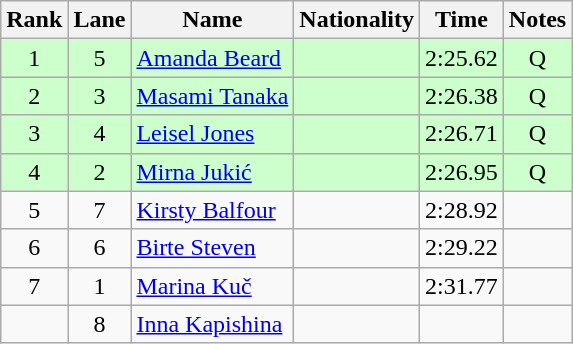<table class="wikitable sortable" style="text-align:center">
<tr>
<th>Rank</th>
<th>Lane</th>
<th>Name</th>
<th>Nationality</th>
<th>Time</th>
<th>Notes</th>
</tr>
<tr bgcolor=#ccffcc>
<td>1</td>
<td>5</td>
<td align=left><a href='#'>Amanda Beard</a></td>
<td align=left></td>
<td>2:25.62</td>
<td>Q</td>
</tr>
<tr bgcolor=#ccffcc>
<td>2</td>
<td>3</td>
<td align=left><a href='#'>Masami Tanaka</a></td>
<td align=left></td>
<td>2:26.38</td>
<td>Q</td>
</tr>
<tr bgcolor=#ccffcc>
<td>3</td>
<td>4</td>
<td align=left><a href='#'>Leisel Jones</a></td>
<td align=left></td>
<td>2:26.71</td>
<td>Q</td>
</tr>
<tr bgcolor=#ccffcc>
<td>4</td>
<td>2</td>
<td align=left><a href='#'>Mirna Jukić</a></td>
<td align=left></td>
<td>2:26.95</td>
<td>Q</td>
</tr>
<tr>
<td>5</td>
<td>7</td>
<td align=left><a href='#'>Kirsty Balfour</a></td>
<td align=left></td>
<td>2:28.92</td>
<td></td>
</tr>
<tr>
<td>6</td>
<td>6</td>
<td align=left><a href='#'>Birte Steven</a></td>
<td align=left></td>
<td>2:29.22</td>
<td></td>
</tr>
<tr>
<td>7</td>
<td>1</td>
<td align=left><a href='#'>Marina Kuč</a></td>
<td align=left></td>
<td>2:31.77</td>
<td></td>
</tr>
<tr>
<td></td>
<td>8</td>
<td align=left><a href='#'>Inna Kapishina</a></td>
<td align=left></td>
<td></td>
<td></td>
</tr>
</table>
